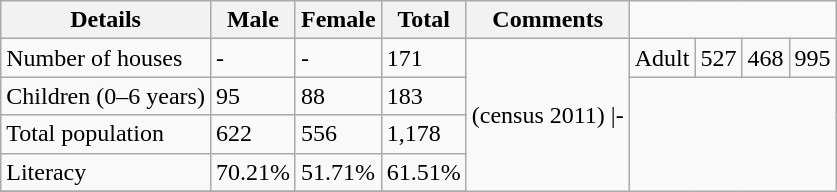<table class="wikitable sortable">
<tr>
<th>Details</th>
<th>Male</th>
<th>Female</th>
<th>Total</th>
<th>Comments</th>
</tr>
<tr>
<td>Number of houses</td>
<td>-</td>
<td>-</td>
<td>171</td>
<td rowspan="5">(census 2011) |-</td>
<td>Adult</td>
<td>527</td>
<td>468</td>
<td>995</td>
</tr>
<tr>
<td>Children (0–6 years)</td>
<td>95</td>
<td>88</td>
<td>183</td>
</tr>
<tr>
<td>Total population</td>
<td>622</td>
<td>556</td>
<td>1,178</td>
</tr>
<tr>
<td>Literacy</td>
<td>70.21%</td>
<td>51.71%</td>
<td>61.51%</td>
</tr>
<tr>
</tr>
</table>
